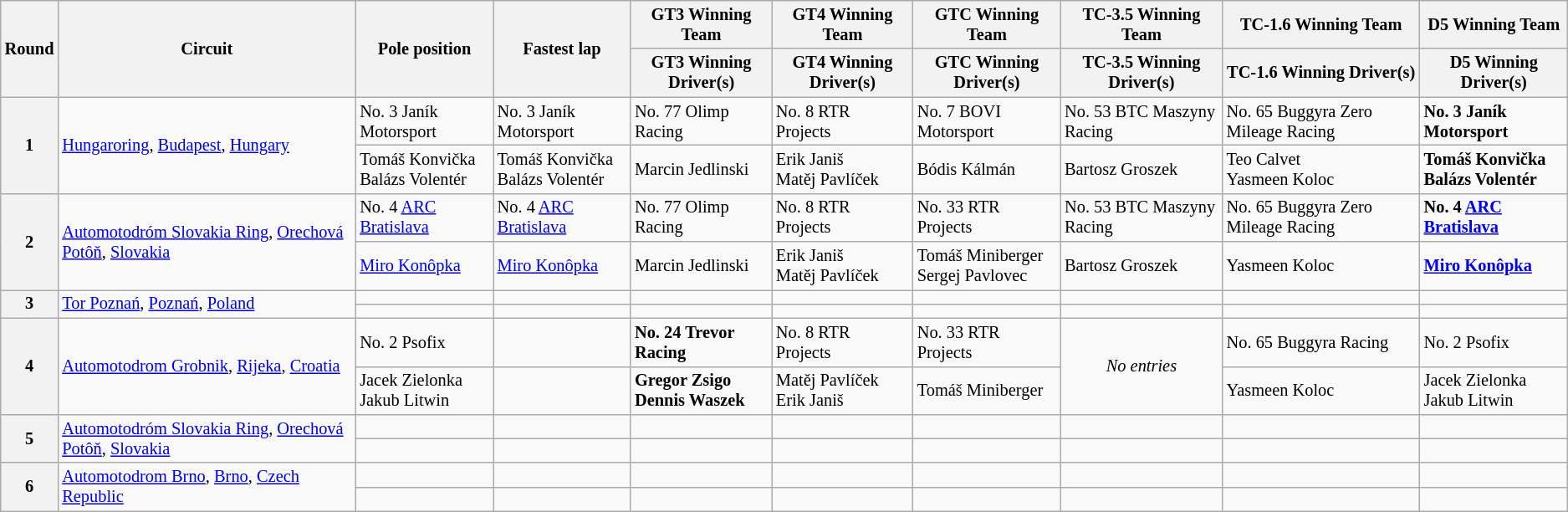<table class="wikitable" style="font-size: 85%;">
<tr>
<th rowspan="2">Round</th>
<th rowspan="2">Circuit</th>
<th rowspan="2">Pole position</th>
<th rowspan="2">Fastest lap</th>
<th>GT3 Winning Team</th>
<th>GT4 Winning Team</th>
<th>GTC Winning Team</th>
<th>TC-3.5 Winning Team</th>
<th>TC-1.6 Winning Team</th>
<th>D5 Winning Team</th>
</tr>
<tr>
<th>GT3 Winning Driver(s)</th>
<th>GT4 Winning Driver(s)</th>
<th>GTC Winning Driver(s)</th>
<th>TC-3.5 Winning Driver(s)</th>
<th>TC-1.6 Winning Driver(s)</th>
<th>D5 Winning Driver(s)</th>
</tr>
<tr>
<th rowspan="2">1</th>
<td rowspan="2"> <a href='#'>Hungaroring</a>, <a href='#'>Budapest</a>, <a href='#'>Hungary</a></td>
<td> No. 3 Janík Motorsport</td>
<td> No. 3 Janík Motorsport</td>
<td> No. 77 Olimp Racing</td>
<td> No. 8 RTR Projects</td>
<td> No. 7 BOVI Motorsport</td>
<td> No. 53 BTC Maszyny Racing</td>
<td> No. 65 Buggyra Zero Mileage Racing</td>
<td><strong> No. 3 Janík Motorsport</strong></td>
</tr>
<tr>
<td> Tomáš Konvička<br> Balázs Volentér</td>
<td> Tomáš Konvička<br> Balázs Volentér</td>
<td> Marcin Jedlinski</td>
<td> Erik Janiš<br> Matěj Pavlíček</td>
<td> Bódis Kálmán</td>
<td> Bartosz Groszek</td>
<td> Teo Calvet<br> Yasmeen Koloc</td>
<td><strong> Tomáš Konvička<br> Balázs Volentér</strong></td>
</tr>
<tr>
<th rowspan="2">2</th>
<td rowspan="2"> <a href='#'>Automotodróm Slovakia Ring</a>, <a href='#'>Orechová Potôň</a>, <a href='#'>Slovakia</a></td>
<td> No. 4 <a href='#'>ARC Bratislava</a></td>
<td> No. 4 <a href='#'>ARC Bratislava</a></td>
<td> No. 77 Olimp Racing</td>
<td> No. 8 RTR Projects</td>
<td> No. 33 RTR Projects</td>
<td> No. 53 BTC Maszyny Racing</td>
<td> No. 65 Buggyra Zero Mileage Racing</td>
<td><strong> No. 4 <a href='#'>ARC Bratislava</a></strong></td>
</tr>
<tr>
<td> <a href='#'>Miro Konôpka</a></td>
<td> <a href='#'>Miro Konôpka</a></td>
<td> Marcin Jedlinski</td>
<td> Erik Janiš<br> Matěj Pavlíček</td>
<td> Tomáš Miniberger<br> Sergej Pavlovec</td>
<td> Bartosz Groszek</td>
<td> Yasmeen Koloc</td>
<td><strong> <a href='#'>Miro Konôpka</a></strong></td>
</tr>
<tr>
<th rowspan="2">3</th>
<td rowspan="2"> <a href='#'>Tor Poznań</a>, <a href='#'>Poznań</a>, <a href='#'>Poland</a></td>
<td></td>
<td></td>
<td></td>
<td></td>
<td></td>
<td></td>
<td></td>
<td></td>
</tr>
<tr>
<td></td>
<td></td>
<td></td>
<td></td>
<td></td>
<td></td>
<td></td>
<td></td>
</tr>
<tr>
<th rowspan="2">4</th>
<td rowspan="2"> <a href='#'>Automotodrom Grobnik</a>, <a href='#'>Rijeka</a>, <a href='#'>Croatia</a></td>
<td> No. 2 Psofix</td>
<td></td>
<td> <strong>No. 24 Trevor Racing</strong></td>
<td> No. 8 RTR Projects</td>
<td> No. 33 RTR Projects</td>
<td rowspan="2" align="center"><em>No entries</em></td>
<td> No. 65 Buggyra Racing</td>
<td> No. 2 Psofix</td>
</tr>
<tr>
<td> Jacek Zielonka<br> Jakub Litwin</td>
<td></td>
<td> <strong>Gregor Zsigo</strong><br> <strong>Dennis Waszek</strong></td>
<td> Matěj Pavlíček<br> Erik Janiš</td>
<td> Tomáš Miniberger</td>
<td> Yasmeen Koloc</td>
<td> Jacek Zielonka<br> Jakub Litwin</td>
</tr>
<tr>
<th rowspan="2">5</th>
<td rowspan="2"> <a href='#'>Automotodróm Slovakia Ring</a>, <a href='#'>Orechová Potôň</a>, <a href='#'>Slovakia</a></td>
<td></td>
<td></td>
<td></td>
<td></td>
<td></td>
<td></td>
<td></td>
<td></td>
</tr>
<tr>
<td></td>
<td></td>
<td></td>
<td></td>
<td></td>
<td></td>
<td></td>
<td></td>
</tr>
<tr>
<th rowspan="2">6</th>
<td rowspan="2"> <a href='#'>Automotodrom Brno</a>, <a href='#'>Brno</a>, <a href='#'>Czech Republic</a></td>
<td></td>
<td></td>
<td></td>
<td></td>
<td></td>
<td></td>
<td></td>
<td></td>
</tr>
<tr>
<td></td>
<td></td>
<td></td>
<td></td>
<td></td>
<td></td>
<td></td>
<td></td>
</tr>
</table>
